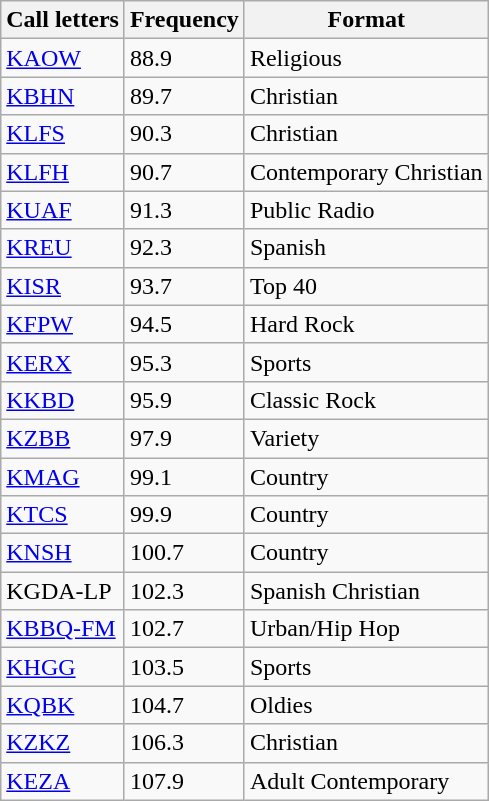<table class="wikitable">
<tr>
<th>Call letters</th>
<th>Frequency</th>
<th>Format</th>
</tr>
<tr>
<td><a href='#'>KAOW</a></td>
<td>88.9</td>
<td>Religious</td>
</tr>
<tr>
<td><a href='#'>KBHN</a></td>
<td>89.7</td>
<td>Christian</td>
</tr>
<tr>
<td><a href='#'>KLFS</a></td>
<td>90.3</td>
<td>Christian</td>
</tr>
<tr>
<td><a href='#'>KLFH</a></td>
<td>90.7</td>
<td>Contemporary Christian</td>
</tr>
<tr>
<td><a href='#'>KUAF</a></td>
<td>91.3</td>
<td>Public Radio</td>
</tr>
<tr>
<td><a href='#'>KREU</a></td>
<td>92.3</td>
<td>Spanish</td>
</tr>
<tr>
<td><a href='#'>KISR</a></td>
<td>93.7</td>
<td>Top 40</td>
</tr>
<tr>
<td><a href='#'>KFPW</a></td>
<td>94.5</td>
<td>Hard Rock</td>
</tr>
<tr>
<td><a href='#'>KERX</a></td>
<td>95.3</td>
<td>Sports</td>
</tr>
<tr>
<td><a href='#'>KKBD</a></td>
<td>95.9</td>
<td>Classic Rock</td>
</tr>
<tr>
<td><a href='#'>KZBB</a></td>
<td>97.9</td>
<td>Variety</td>
</tr>
<tr>
<td><a href='#'>KMAG</a></td>
<td>99.1</td>
<td>Country</td>
</tr>
<tr>
<td><a href='#'>KTCS</a></td>
<td>99.9</td>
<td>Country</td>
</tr>
<tr>
<td><a href='#'>KNSH</a></td>
<td>100.7</td>
<td>Country</td>
</tr>
<tr>
<td>KGDA-LP</td>
<td>102.3</td>
<td>Spanish Christian</td>
</tr>
<tr>
<td><a href='#'>KBBQ-FM</a></td>
<td>102.7</td>
<td>Urban/Hip Hop</td>
</tr>
<tr>
<td><a href='#'>KHGG</a></td>
<td>103.5</td>
<td>Sports</td>
</tr>
<tr>
<td><a href='#'>KQBK</a></td>
<td>104.7</td>
<td>Oldies</td>
</tr>
<tr>
<td><a href='#'>KZKZ</a></td>
<td>106.3</td>
<td>Christian</td>
</tr>
<tr>
<td><a href='#'>KEZA</a></td>
<td>107.9</td>
<td>Adult Contemporary</td>
</tr>
</table>
